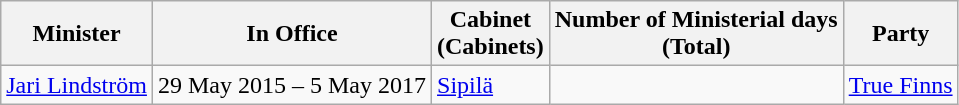<table class="wikitable">
<tr>
<th>Minister</th>
<th>In Office</th>
<th>Cabinet<br>(Cabinets)</th>
<th>Number of Ministerial days <br>(Total)</th>
<th>Party</th>
</tr>
<tr>
<td><a href='#'>Jari Lindström</a></td>
<td>29 May 2015 – 5 May 2017</td>
<td><a href='#'>Sipilä</a></td>
<td></td>
<td><a href='#'>True Finns</a></td>
</tr>
</table>
